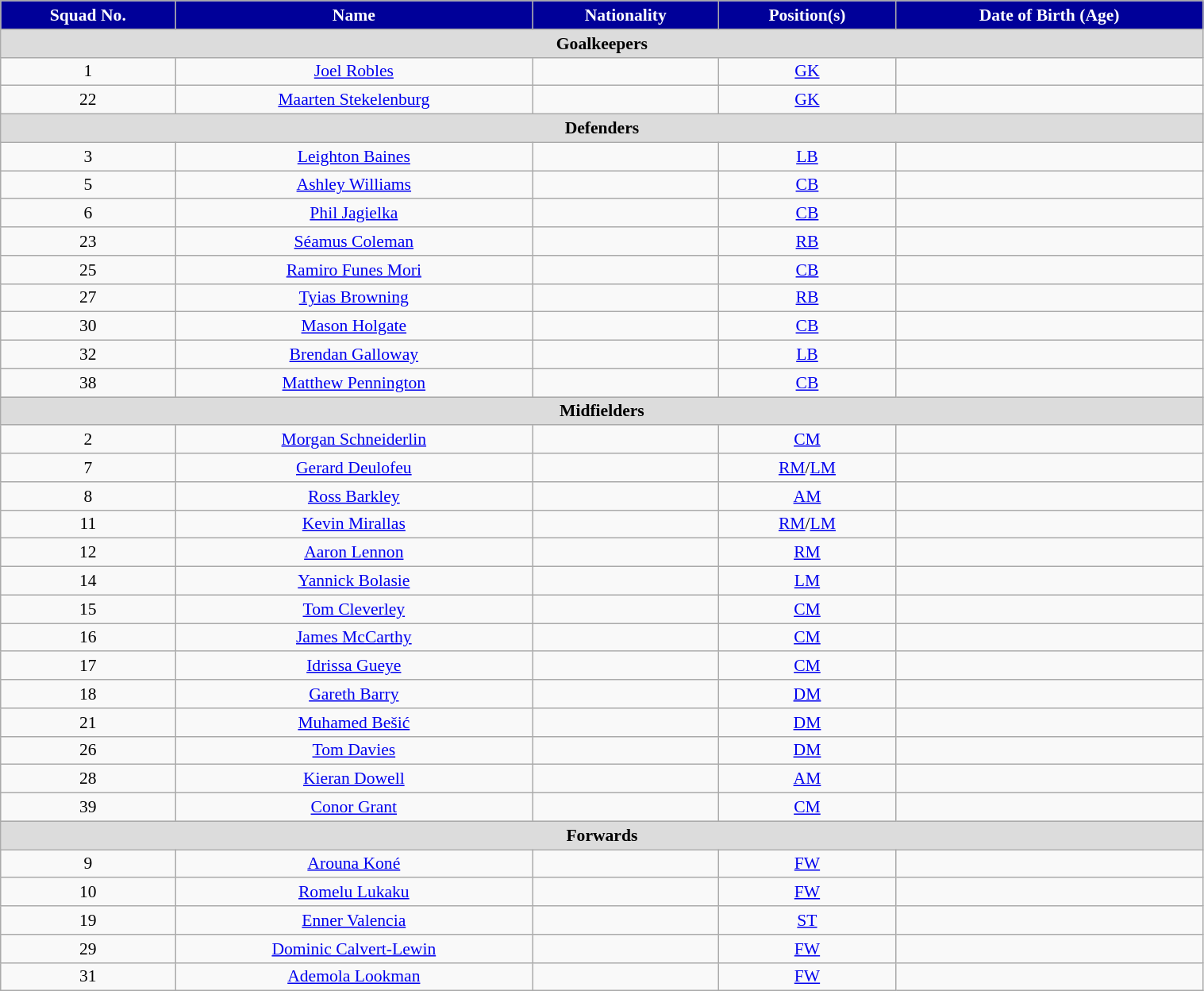<table class="wikitable" style="text-align:center; font-size:90%; width:80%;">
<tr>
<th style="background:#009; color:white; text-align:center;">Squad No.</th>
<th style="background:#009; color:white; text-align:center;">Name</th>
<th style="background:#009; color:white; text-align:center;">Nationality</th>
<th style="background:#009; color:white; text-align:center;">Position(s)</th>
<th style="background:#009; color:white; text-align:center;">Date of Birth (Age)</th>
</tr>
<tr>
<th colspan="5" style="background:#dcdcdc; text-align:center">Goalkeepers</th>
</tr>
<tr>
<td>1</td>
<td><a href='#'>Joel Robles</a></td>
<td></td>
<td><a href='#'>GK</a></td>
<td></td>
</tr>
<tr>
<td>22</td>
<td><a href='#'>Maarten Stekelenburg</a></td>
<td></td>
<td><a href='#'>GK</a></td>
<td></td>
</tr>
<tr>
<th colspan="5" style="background:#dcdcdc; text-align:center">Defenders</th>
</tr>
<tr>
<td>3</td>
<td><a href='#'>Leighton Baines</a></td>
<td></td>
<td><a href='#'>LB</a></td>
<td></td>
</tr>
<tr>
<td>5</td>
<td><a href='#'>Ashley Williams</a></td>
<td></td>
<td><a href='#'>CB</a></td>
<td></td>
</tr>
<tr>
<td>6</td>
<td><a href='#'>Phil Jagielka</a></td>
<td></td>
<td><a href='#'>CB</a></td>
<td></td>
</tr>
<tr>
<td>23</td>
<td><a href='#'>Séamus Coleman</a></td>
<td></td>
<td><a href='#'>RB</a></td>
<td></td>
</tr>
<tr>
<td>25</td>
<td><a href='#'>Ramiro Funes Mori</a></td>
<td></td>
<td><a href='#'>CB</a></td>
<td></td>
</tr>
<tr>
<td>27</td>
<td><a href='#'>Tyias Browning</a></td>
<td></td>
<td><a href='#'>RB</a></td>
<td></td>
</tr>
<tr>
<td>30</td>
<td><a href='#'>Mason Holgate</a></td>
<td></td>
<td><a href='#'>CB</a></td>
<td></td>
</tr>
<tr>
<td>32</td>
<td><a href='#'>Brendan Galloway</a></td>
<td></td>
<td><a href='#'>LB</a></td>
<td></td>
</tr>
<tr>
<td>38</td>
<td><a href='#'>Matthew Pennington</a></td>
<td></td>
<td><a href='#'>CB</a></td>
<td></td>
</tr>
<tr>
<th colspan="5" style="background:#dcdcdc; text-align:center">Midfielders</th>
</tr>
<tr>
<td>2</td>
<td><a href='#'>Morgan Schneiderlin</a></td>
<td></td>
<td><a href='#'>CM</a></td>
<td></td>
</tr>
<tr>
<td>7</td>
<td><a href='#'>Gerard Deulofeu</a></td>
<td></td>
<td><a href='#'>RM</a>/<a href='#'>LM</a></td>
<td></td>
</tr>
<tr>
<td>8</td>
<td><a href='#'>Ross Barkley</a></td>
<td></td>
<td><a href='#'>AM</a></td>
<td></td>
</tr>
<tr>
<td>11</td>
<td><a href='#'>Kevin Mirallas</a></td>
<td></td>
<td><a href='#'>RM</a>/<a href='#'>LM</a></td>
<td></td>
</tr>
<tr>
<td>12</td>
<td><a href='#'>Aaron Lennon</a></td>
<td></td>
<td><a href='#'>RM</a></td>
<td></td>
</tr>
<tr>
<td>14</td>
<td><a href='#'>Yannick Bolasie</a></td>
<td></td>
<td><a href='#'>LM</a></td>
<td></td>
</tr>
<tr>
<td>15</td>
<td><a href='#'>Tom Cleverley</a></td>
<td></td>
<td><a href='#'>CM</a></td>
<td></td>
</tr>
<tr>
<td>16</td>
<td><a href='#'>James McCarthy</a></td>
<td></td>
<td><a href='#'>CM</a></td>
<td></td>
</tr>
<tr>
<td>17</td>
<td><a href='#'>Idrissa Gueye</a></td>
<td></td>
<td><a href='#'>CM</a></td>
<td></td>
</tr>
<tr>
<td>18</td>
<td><a href='#'>Gareth Barry</a></td>
<td></td>
<td><a href='#'>DM</a></td>
<td></td>
</tr>
<tr>
<td>21</td>
<td><a href='#'>Muhamed Bešić</a></td>
<td></td>
<td><a href='#'>DM</a></td>
<td></td>
</tr>
<tr>
<td>26</td>
<td><a href='#'>Tom Davies</a></td>
<td></td>
<td><a href='#'>DM</a></td>
<td></td>
</tr>
<tr>
<td>28</td>
<td><a href='#'>Kieran Dowell</a></td>
<td></td>
<td><a href='#'>AM</a></td>
<td></td>
</tr>
<tr>
<td>39</td>
<td><a href='#'>Conor Grant</a></td>
<td></td>
<td><a href='#'>CM</a></td>
<td></td>
</tr>
<tr>
<th colspan="5" style="background:#dcdcdc; text-align:center">Forwards</th>
</tr>
<tr>
<td>9</td>
<td><a href='#'>Arouna Koné</a></td>
<td></td>
<td><a href='#'>FW</a></td>
<td></td>
</tr>
<tr>
<td>10</td>
<td><a href='#'>Romelu Lukaku</a></td>
<td></td>
<td><a href='#'>FW</a></td>
<td></td>
</tr>
<tr>
<td>19</td>
<td><a href='#'>Enner Valencia</a></td>
<td></td>
<td><a href='#'>ST</a></td>
<td></td>
</tr>
<tr>
<td>29</td>
<td><a href='#'>Dominic Calvert-Lewin</a></td>
<td></td>
<td><a href='#'>FW</a></td>
<td></td>
</tr>
<tr>
<td>31</td>
<td><a href='#'>Ademola Lookman</a></td>
<td></td>
<td><a href='#'>FW</a></td>
<td></td>
</tr>
</table>
